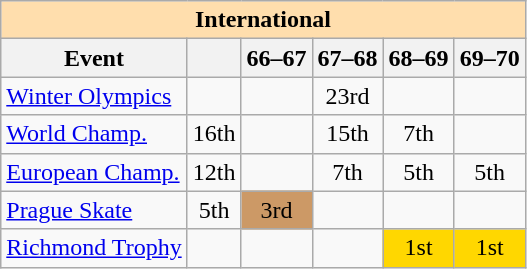<table class="wikitable" style="text-align:center">
<tr>
<th style="background-color: #ffdead; " colspan=6 align=center>International</th>
</tr>
<tr>
<th>Event</th>
<th></th>
<th>66–67</th>
<th>67–68</th>
<th>68–69</th>
<th>69–70</th>
</tr>
<tr>
<td align=left><a href='#'>Winter Olympics</a></td>
<td></td>
<td></td>
<td>23rd</td>
<td></td>
<td></td>
</tr>
<tr>
<td align=left><a href='#'>World Champ.</a></td>
<td>16th</td>
<td></td>
<td>15th</td>
<td>7th</td>
<td></td>
</tr>
<tr>
<td align=left><a href='#'>European Champ.</a></td>
<td>12th</td>
<td></td>
<td>7th</td>
<td>5th</td>
<td>5th</td>
</tr>
<tr>
<td align=left><a href='#'>Prague Skate</a></td>
<td>5th</td>
<td bgcolor=cc9966>3rd</td>
<td></td>
<td></td>
<td></td>
</tr>
<tr>
<td align=left><a href='#'>Richmond Trophy</a></td>
<td></td>
<td></td>
<td></td>
<td bgcolor=gold>1st</td>
<td bgcolor=gold>1st</td>
</tr>
</table>
